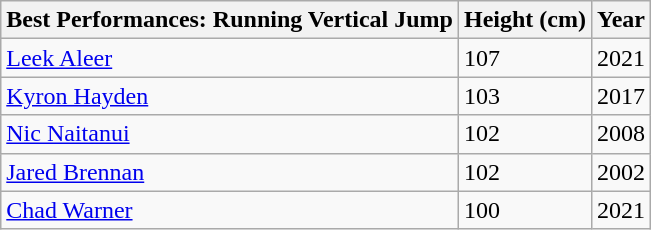<table class="wikitable">
<tr>
<th>Best Performances: Running Vertical Jump</th>
<th>Height (cm)</th>
<th>Year</th>
</tr>
<tr>
<td><a href='#'>Leek Aleer</a></td>
<td>107</td>
<td>2021</td>
</tr>
<tr>
<td><a href='#'>Kyron Hayden</a></td>
<td>103</td>
<td>2017</td>
</tr>
<tr>
<td><a href='#'>Nic Naitanui</a></td>
<td>102</td>
<td>2008</td>
</tr>
<tr>
<td><a href='#'>Jared Brennan</a></td>
<td>102</td>
<td>2002</td>
</tr>
<tr>
<td><a href='#'>Chad Warner</a></td>
<td>100</td>
<td>2021</td>
</tr>
</table>
